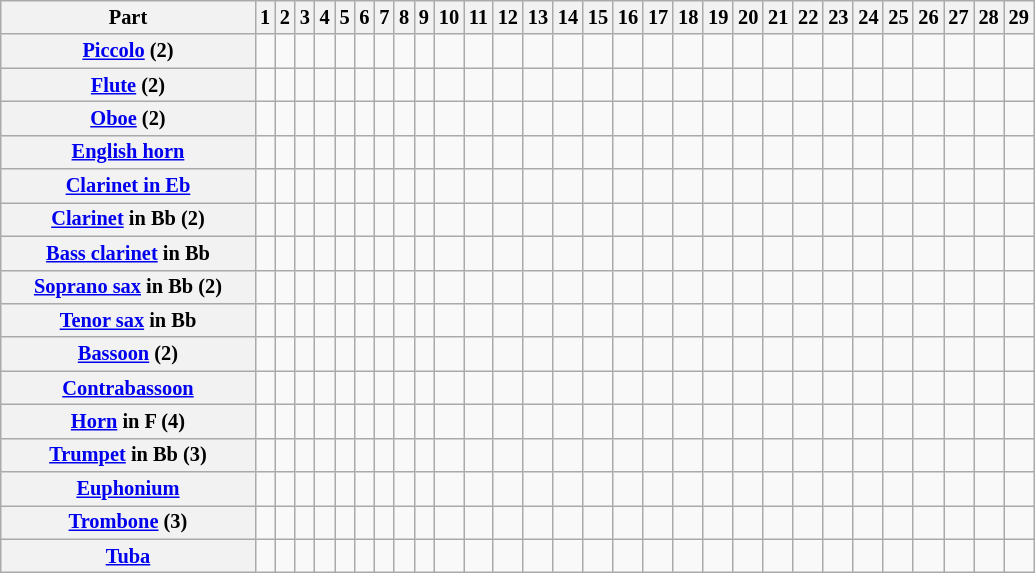<table class="wikitable" style="font-size: 85%; text-align: center; width: auto;">
<tr>
<th style="width:12em">Part</th>
<th>1</th>
<th>2</th>
<th>3</th>
<th>4</th>
<th>5</th>
<th>6</th>
<th>7</th>
<th>8</th>
<th>9</th>
<th>10</th>
<th>11</th>
<th>12</th>
<th>13</th>
<th>14</th>
<th>15</th>
<th>16</th>
<th>17</th>
<th>18</th>
<th>19</th>
<th>20</th>
<th>21</th>
<th>22</th>
<th>23</th>
<th>24</th>
<th>25</th>
<th>26</th>
<th>27</th>
<th>28</th>
<th>29</th>
</tr>
<tr>
<th><a href='#'>Piccolo</a> (2)</th>
<td></td>
<td></td>
<td></td>
<td></td>
<td></td>
<td></td>
<td></td>
<td></td>
<td></td>
<td></td>
<td></td>
<td></td>
<td></td>
<td></td>
<td></td>
<td></td>
<td></td>
<td></td>
<td></td>
<td></td>
<td></td>
<td></td>
<td></td>
<td></td>
<td></td>
<td></td>
<td></td>
<td></td>
<td></td>
</tr>
<tr>
<th><a href='#'>Flute</a> (2)</th>
<td></td>
<td></td>
<td></td>
<td></td>
<td></td>
<td></td>
<td></td>
<td></td>
<td></td>
<td></td>
<td></td>
<td></td>
<td></td>
<td></td>
<td></td>
<td></td>
<td></td>
<td></td>
<td></td>
<td></td>
<td></td>
<td></td>
<td></td>
<td></td>
<td></td>
<td></td>
<td></td>
<td></td>
<td></td>
</tr>
<tr>
<th><a href='#'>Oboe</a> (2)</th>
<td></td>
<td></td>
<td></td>
<td></td>
<td></td>
<td></td>
<td></td>
<td></td>
<td></td>
<td></td>
<td></td>
<td></td>
<td></td>
<td></td>
<td></td>
<td></td>
<td></td>
<td></td>
<td></td>
<td></td>
<td></td>
<td></td>
<td></td>
<td></td>
<td></td>
<td></td>
<td></td>
<td></td>
<td></td>
</tr>
<tr>
<th><a href='#'>English horn</a></th>
<td></td>
<td></td>
<td></td>
<td></td>
<td></td>
<td></td>
<td></td>
<td></td>
<td></td>
<td></td>
<td></td>
<td></td>
<td></td>
<td></td>
<td></td>
<td></td>
<td></td>
<td></td>
<td></td>
<td></td>
<td></td>
<td></td>
<td></td>
<td></td>
<td></td>
<td></td>
<td></td>
<td></td>
<td></td>
</tr>
<tr>
<th><a href='#'>Clarinet in Eb</a></th>
<td></td>
<td></td>
<td></td>
<td></td>
<td></td>
<td></td>
<td></td>
<td></td>
<td></td>
<td></td>
<td></td>
<td></td>
<td></td>
<td></td>
<td></td>
<td></td>
<td></td>
<td></td>
<td></td>
<td></td>
<td></td>
<td></td>
<td></td>
<td></td>
<td></td>
<td></td>
<td></td>
<td></td>
<td></td>
</tr>
<tr>
<th><a href='#'>Clarinet</a> in Bb (2)</th>
<td></td>
<td></td>
<td></td>
<td></td>
<td></td>
<td></td>
<td></td>
<td></td>
<td></td>
<td></td>
<td></td>
<td></td>
<td></td>
<td></td>
<td></td>
<td></td>
<td></td>
<td></td>
<td></td>
<td></td>
<td></td>
<td></td>
<td></td>
<td></td>
<td></td>
<td></td>
<td></td>
<td></td>
<td></td>
</tr>
<tr>
<th><a href='#'>Bass clarinet</a> in Bb</th>
<td></td>
<td></td>
<td></td>
<td></td>
<td></td>
<td></td>
<td></td>
<td></td>
<td></td>
<td></td>
<td></td>
<td></td>
<td></td>
<td></td>
<td></td>
<td></td>
<td></td>
<td></td>
<td></td>
<td></td>
<td></td>
<td></td>
<td></td>
<td></td>
<td></td>
<td></td>
<td></td>
<td></td>
<td></td>
</tr>
<tr>
<th><a href='#'>Soprano sax</a> in Bb (2)</th>
<td></td>
<td></td>
<td></td>
<td></td>
<td></td>
<td></td>
<td></td>
<td></td>
<td></td>
<td></td>
<td></td>
<td></td>
<td></td>
<td></td>
<td></td>
<td></td>
<td></td>
<td></td>
<td></td>
<td></td>
<td></td>
<td></td>
<td></td>
<td></td>
<td></td>
<td></td>
<td></td>
<td></td>
<td></td>
</tr>
<tr>
<th><a href='#'>Tenor sax</a> in Bb</th>
<td></td>
<td></td>
<td></td>
<td></td>
<td></td>
<td></td>
<td></td>
<td></td>
<td></td>
<td></td>
<td></td>
<td></td>
<td></td>
<td></td>
<td></td>
<td></td>
<td></td>
<td></td>
<td></td>
<td></td>
<td></td>
<td></td>
<td></td>
<td></td>
<td></td>
<td></td>
<td></td>
<td></td>
<td></td>
</tr>
<tr>
<th><a href='#'>Bassoon</a> (2)</th>
<td></td>
<td></td>
<td></td>
<td></td>
<td></td>
<td></td>
<td></td>
<td></td>
<td></td>
<td></td>
<td></td>
<td></td>
<td></td>
<td></td>
<td></td>
<td></td>
<td></td>
<td></td>
<td></td>
<td></td>
<td></td>
<td></td>
<td></td>
<td></td>
<td></td>
<td></td>
<td></td>
<td></td>
<td></td>
</tr>
<tr>
<th><a href='#'>Contrabassoon</a></th>
<td></td>
<td></td>
<td></td>
<td></td>
<td></td>
<td></td>
<td></td>
<td></td>
<td></td>
<td></td>
<td></td>
<td></td>
<td></td>
<td></td>
<td></td>
<td></td>
<td></td>
<td></td>
<td></td>
<td></td>
<td></td>
<td></td>
<td></td>
<td></td>
<td></td>
<td></td>
<td></td>
<td></td>
<td></td>
</tr>
<tr>
<th><a href='#'>Horn</a> in F (4)</th>
<td></td>
<td></td>
<td></td>
<td></td>
<td></td>
<td></td>
<td></td>
<td></td>
<td></td>
<td></td>
<td></td>
<td></td>
<td></td>
<td></td>
<td></td>
<td></td>
<td></td>
<td></td>
<td></td>
<td></td>
<td></td>
<td></td>
<td></td>
<td></td>
<td></td>
<td></td>
<td></td>
<td></td>
<td></td>
</tr>
<tr>
<th><a href='#'>Trumpet</a> in Bb (3)</th>
<td></td>
<td></td>
<td></td>
<td></td>
<td></td>
<td></td>
<td></td>
<td></td>
<td></td>
<td></td>
<td></td>
<td></td>
<td></td>
<td></td>
<td></td>
<td></td>
<td></td>
<td></td>
<td></td>
<td></td>
<td></td>
<td></td>
<td></td>
<td></td>
<td></td>
<td></td>
<td></td>
<td></td>
<td></td>
</tr>
<tr>
<th><a href='#'>Euphonium</a></th>
<td></td>
<td></td>
<td></td>
<td></td>
<td></td>
<td></td>
<td></td>
<td></td>
<td></td>
<td></td>
<td></td>
<td></td>
<td></td>
<td></td>
<td></td>
<td></td>
<td></td>
<td></td>
<td></td>
<td></td>
<td></td>
<td></td>
<td></td>
<td></td>
<td></td>
<td></td>
<td></td>
<td></td>
<td></td>
</tr>
<tr>
<th><a href='#'>Trombone</a> (3)</th>
<td></td>
<td></td>
<td></td>
<td></td>
<td></td>
<td></td>
<td></td>
<td></td>
<td></td>
<td></td>
<td></td>
<td></td>
<td></td>
<td></td>
<td></td>
<td></td>
<td></td>
<td></td>
<td></td>
<td></td>
<td></td>
<td></td>
<td></td>
<td></td>
<td></td>
<td></td>
<td></td>
<td></td>
<td></td>
</tr>
<tr>
<th><a href='#'>Tuba</a></th>
<td></td>
<td></td>
<td></td>
<td></td>
<td></td>
<td></td>
<td></td>
<td></td>
<td></td>
<td></td>
<td></td>
<td></td>
<td></td>
<td></td>
<td></td>
<td></td>
<td></td>
<td></td>
<td></td>
<td></td>
<td></td>
<td></td>
<td></td>
<td></td>
<td></td>
<td></td>
<td></td>
<td></td>
<td></td>
</tr>
</table>
